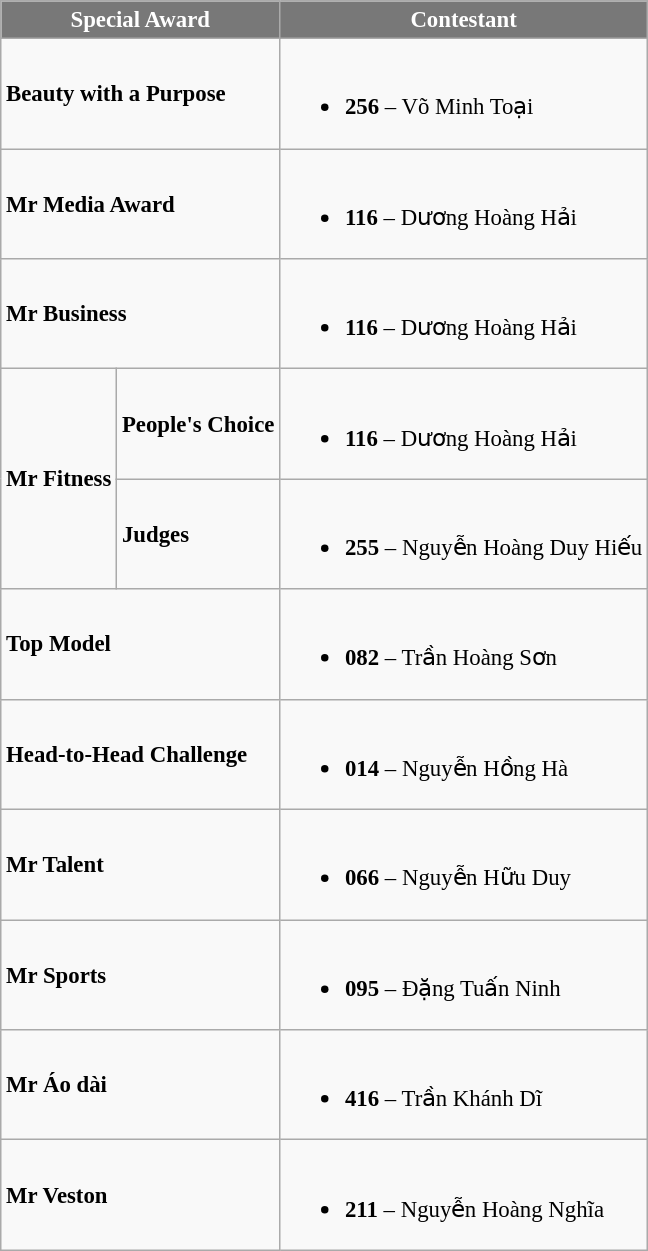<table class="wikitable sortable" style="font-size: 95%;">
<tr>
<th style="background-color:#787878;color:#FFFFFF;" colspan="2">Special Award</th>
<th style="background-color:#787878;color:#FFFFFF;">Contestant</th>
</tr>
<tr>
<td colspan="2"><strong>Beauty with a Purpose</strong></td>
<td><br><ul><li><strong>256</strong> – Võ Minh Toại</li></ul></td>
</tr>
<tr>
<td colspan="2"><strong>Mr Media Award</strong></td>
<td><br><ul><li><strong>116</strong> – Dương Hoàng Hải</li></ul></td>
</tr>
<tr>
<td colspan="2"><strong>Mr Business</strong></td>
<td><br><ul><li><strong>116</strong> – Dương Hoàng Hải</li></ul></td>
</tr>
<tr>
<td rowspan="2"><strong>Mr Fitness</strong></td>
<td><strong>People's Choice</strong></td>
<td><br><ul><li><strong>116</strong> – Dương Hoàng Hải</li></ul></td>
</tr>
<tr>
<td><strong>Judges</strong></td>
<td><br><ul><li><strong>255</strong> – Nguyễn Hoàng Duy Hiếu</li></ul></td>
</tr>
<tr>
<td colspan="2"><strong>Top Model</strong></td>
<td><br><ul><li><strong>082</strong> – Trần Hoàng Sơn</li></ul></td>
</tr>
<tr>
<td colspan="2"><strong>Head-to-Head Challenge</strong></td>
<td><br><ul><li><strong>014</strong> – Nguyễn Hồng Hà</li></ul></td>
</tr>
<tr>
<td colspan="2"><strong>Mr Talent</strong></td>
<td><br><ul><li><strong>066</strong> – Nguyễn Hữu Duy</li></ul></td>
</tr>
<tr>
<td colspan="2"><strong>Mr Sports</strong></td>
<td><br><ul><li><strong>095</strong> – Đặng Tuấn Ninh</li></ul></td>
</tr>
<tr>
<td colspan="2"><strong>Mr Áo dài</strong></td>
<td><br><ul><li><strong>416</strong> – Trần Khánh Dĩ</li></ul></td>
</tr>
<tr>
<td colspan="2"><strong>Mr Veston</strong></td>
<td><br><ul><li><strong>211</strong> – Nguyễn Hoàng Nghĩa</li></ul></td>
</tr>
</table>
